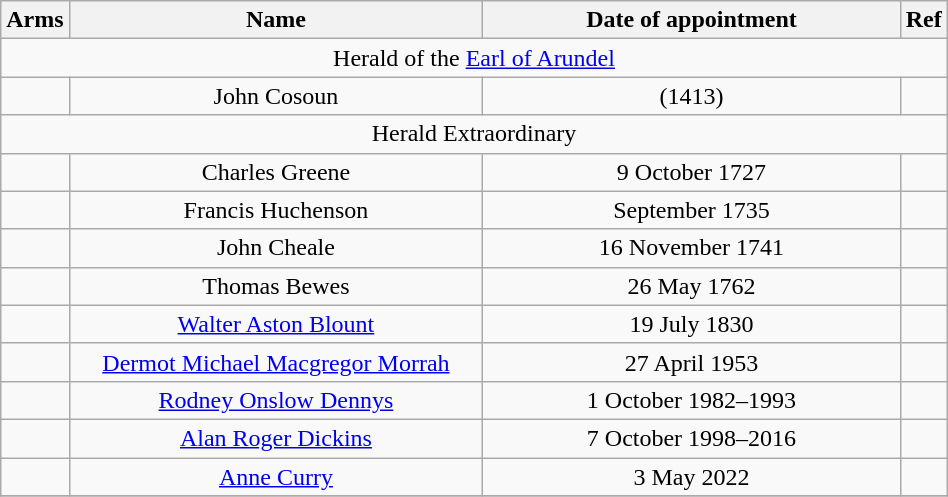<table class="wikitable" style="text-align:center; width:50%">
<tr>
<th>Arms</th>
<th style="width:50%">Name</th>
<th style="width:50%">Date of appointment</th>
<th style="width:5%">Ref</th>
</tr>
<tr>
<td colspan="5" align="center">Herald of the <a href='#'>Earl of Arundel</a></td>
</tr>
<tr>
<td></td>
<td>John Cosoun</td>
<td>(1413)</td>
<td></td>
</tr>
<tr>
<td colspan="5" align="center">Herald Extraordinary</td>
</tr>
<tr>
<td></td>
<td>Charles Greene</td>
<td>9 October 1727</td>
<td></td>
</tr>
<tr>
<td></td>
<td>Francis Huchenson</td>
<td>September 1735</td>
<td></td>
</tr>
<tr>
<td></td>
<td>John Cheale</td>
<td>16 November 1741</td>
<td></td>
</tr>
<tr>
<td></td>
<td>Thomas Bewes</td>
<td>26 May 1762</td>
<td></td>
</tr>
<tr>
<td></td>
<td><a href='#'>Walter Aston Blount</a></td>
<td>19 July 1830</td>
<td></td>
</tr>
<tr>
<td></td>
<td><a href='#'>Dermot Michael Macgregor Morrah</a></td>
<td>27 April 1953</td>
<td></td>
</tr>
<tr>
<td></td>
<td><a href='#'>Rodney Onslow Dennys</a></td>
<td>1 October 1982–1993</td>
<td></td>
</tr>
<tr>
<td></td>
<td><a href='#'>Alan Roger Dickins</a></td>
<td>7 October 1998–2016</td>
<td></td>
</tr>
<tr>
<td></td>
<td><a href='#'>Anne Curry</a></td>
<td>3 May 2022</td>
<td></td>
</tr>
<tr>
</tr>
</table>
